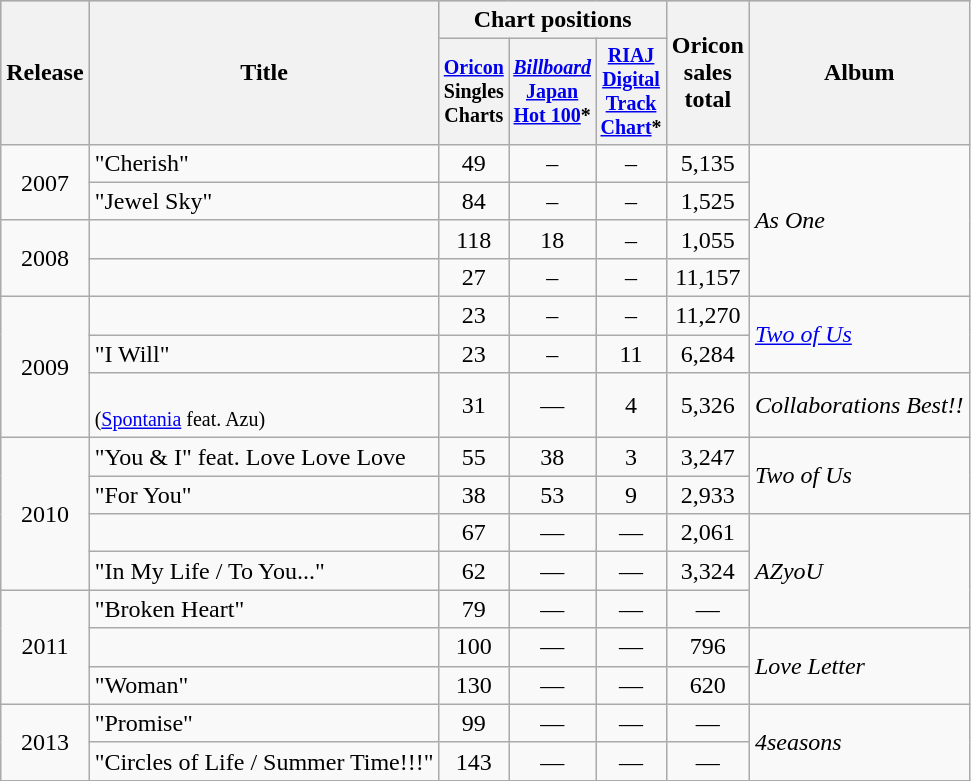<table class="wikitable" style="text-align:center">
<tr bgcolor="#CCCCCC">
<th rowspan="2">Release</th>
<th rowspan="2">Title</th>
<th colspan="3">Chart positions</th>
<th rowspan="2">Oricon<br>sales<br>total</th>
<th rowspan="2">Album</th>
</tr>
<tr style="font-size:smaller;">
<th width="35"><a href='#'>Oricon</a> Singles Charts</th>
<th width="35"><em><a href='#'>Billboard</a></em> <a href='#'>Japan Hot 100</a>*</th>
<th width="35"><a href='#'>RIAJ Digital Track Chart</a>*</th>
</tr>
<tr>
<td rowspan="2">2007</td>
<td align="left">"Cherish"</td>
<td>49</td>
<td>–</td>
<td>–</td>
<td>5,135</td>
<td align="left" rowspan="4"><em>As One</em></td>
</tr>
<tr>
<td align="left">"Jewel Sky"</td>
<td>84</td>
<td>–</td>
<td>–</td>
<td>1,525</td>
</tr>
<tr>
<td rowspan="2">2008</td>
<td align="left"></td>
<td>118</td>
<td>18</td>
<td>–</td>
<td>1,055</td>
</tr>
<tr>
<td align="left"></td>
<td>27</td>
<td>–</td>
<td>–</td>
<td>11,157</td>
</tr>
<tr>
<td rowspan="3">2009</td>
<td align="left"></td>
<td>23</td>
<td>–</td>
<td>–</td>
<td>11,270</td>
<td align="left" rowspan="2"><em><a href='#'>Two of Us</a></em></td>
</tr>
<tr>
<td align="left">"I Will"</td>
<td>23</td>
<td>–</td>
<td>11</td>
<td>6,284</td>
</tr>
<tr>
<td align="left"><br><small>(<a href='#'>Spontania</a> feat. Azu)</small></td>
<td>31</td>
<td>—</td>
<td>4</td>
<td>5,326</td>
<td align="left" rowspan="1"><em>Collaborations Best!!</em></td>
</tr>
<tr>
<td rowspan="4">2010</td>
<td align="left">"You & I" feat. Love Love Love</td>
<td>55</td>
<td>38</td>
<td>3</td>
<td>3,247</td>
<td align="left" rowspan="2"><em>Two of Us</em></td>
</tr>
<tr>
<td align="left">"For You"</td>
<td>38</td>
<td>53</td>
<td>9</td>
<td>2,933</td>
</tr>
<tr>
<td align="left"></td>
<td>67</td>
<td>—</td>
<td>—</td>
<td>2,061</td>
<td align="left" rowspan="3"><em>AZyoU</em></td>
</tr>
<tr>
<td align="left">"In My Life / To You..."</td>
<td>62</td>
<td>—</td>
<td>—</td>
<td>3,324</td>
</tr>
<tr>
<td rowspan="3">2011</td>
<td align="left">"Broken Heart"</td>
<td>79</td>
<td>—</td>
<td>—</td>
<td>—</td>
</tr>
<tr>
<td align="left"></td>
<td>100</td>
<td>—</td>
<td>—</td>
<td>796</td>
<td align="left" rowspan="2"><em>Love Letter</em></td>
</tr>
<tr>
<td align="left">"Woman"</td>
<td>130</td>
<td>—</td>
<td>—</td>
<td>620</td>
</tr>
<tr>
<td rowspan="2">2013</td>
<td align="left">"Promise"</td>
<td>99</td>
<td>—</td>
<td>—</td>
<td>—</td>
<td align="left" rowspan="2"><em>4seasons</em></td>
</tr>
<tr>
<td align="left">"Circles of Life / Summer Time!!!"</td>
<td>143</td>
<td>—</td>
<td>—</td>
<td>—</td>
</tr>
</table>
